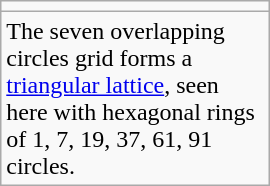<table class=wikitable align=right width=180>
<tr align=center>
<td></td>
</tr>
<tr>
<td>The seven overlapping circles grid forms a <a href='#'>triangular lattice</a>, seen here with hexagonal rings of 1, 7, 19, 37, 61, 91 circles.</td>
</tr>
</table>
